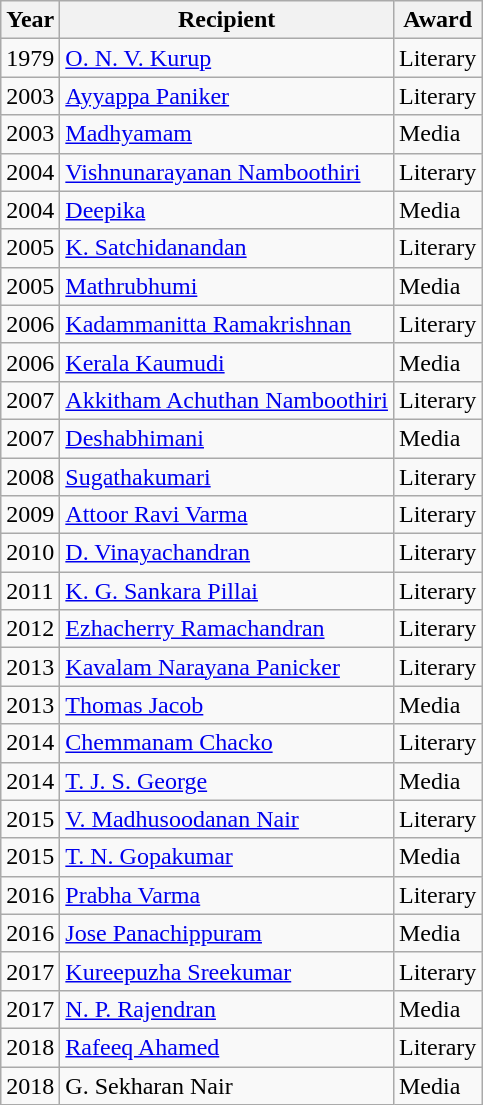<table class="wikitable mw-collapsible">
<tr>
<th>Year</th>
<th>Recipient</th>
<th>Award</th>
</tr>
<tr>
<td>1979</td>
<td><a href='#'>O. N. V. Kurup</a></td>
<td>Literary</td>
</tr>
<tr>
<td>2003</td>
<td><a href='#'>Ayyappa Paniker</a></td>
<td>Literary</td>
</tr>
<tr>
<td>2003</td>
<td><a href='#'>Madhyamam</a></td>
<td>Media</td>
</tr>
<tr>
<td>2004</td>
<td><a href='#'>Vishnunarayanan Namboothiri</a></td>
<td>Literary</td>
</tr>
<tr>
<td>2004</td>
<td><a href='#'>Deepika</a></td>
<td>Media</td>
</tr>
<tr>
<td>2005</td>
<td><a href='#'>K. Satchidanandan</a></td>
<td>Literary</td>
</tr>
<tr>
<td>2005</td>
<td><a href='#'>Mathrubhumi</a></td>
<td>Media</td>
</tr>
<tr>
<td>2006</td>
<td><a href='#'>Kadammanitta Ramakrishnan</a></td>
<td>Literary</td>
</tr>
<tr>
<td>2006</td>
<td><a href='#'>Kerala Kaumudi</a></td>
<td>Media</td>
</tr>
<tr>
<td>2007</td>
<td><a href='#'>Akkitham Achuthan Namboothiri</a></td>
<td>Literary</td>
</tr>
<tr>
<td>2007</td>
<td><a href='#'>Deshabhimani</a></td>
<td>Media</td>
</tr>
<tr>
<td>2008</td>
<td><a href='#'>Sugathakumari</a></td>
<td>Literary</td>
</tr>
<tr>
<td>2009</td>
<td><a href='#'>Attoor Ravi Varma</a></td>
<td>Literary</td>
</tr>
<tr>
<td>2010</td>
<td><a href='#'>D. Vinayachandran</a></td>
<td>Literary</td>
</tr>
<tr>
<td>2011</td>
<td><a href='#'>K. G. Sankara Pillai</a></td>
<td>Literary</td>
</tr>
<tr>
<td>2012</td>
<td><a href='#'>Ezhacherry Ramachandran</a></td>
<td>Literary</td>
</tr>
<tr>
<td>2013</td>
<td><a href='#'>Kavalam Narayana Panicker</a></td>
<td>Literary</td>
</tr>
<tr>
<td>2013</td>
<td><a href='#'>Thomas Jacob</a></td>
<td>Media</td>
</tr>
<tr>
<td>2014</td>
<td><a href='#'>Chemmanam Chacko</a></td>
<td>Literary</td>
</tr>
<tr>
<td>2014</td>
<td><a href='#'>T. J. S. George</a></td>
<td>Media</td>
</tr>
<tr>
<td>2015</td>
<td><a href='#'>V. Madhusoodanan Nair</a></td>
<td>Literary</td>
</tr>
<tr>
<td>2015</td>
<td><a href='#'>T. N. Gopakumar</a></td>
<td>Media</td>
</tr>
<tr>
<td>2016</td>
<td><a href='#'>Prabha Varma</a></td>
<td>Literary</td>
</tr>
<tr>
<td>2016</td>
<td><a href='#'>Jose Panachippuram</a></td>
<td>Media</td>
</tr>
<tr>
<td>2017</td>
<td><a href='#'>Kureepuzha Sreekumar</a></td>
<td>Literary</td>
</tr>
<tr>
<td>2017</td>
<td><a href='#'>N. P. Rajendran</a></td>
<td>Media</td>
</tr>
<tr>
<td>2018</td>
<td><a href='#'>Rafeeq Ahamed</a></td>
<td>Literary</td>
</tr>
<tr>
<td>2018</td>
<td>G. Sekharan Nair</td>
<td>Media</td>
</tr>
</table>
